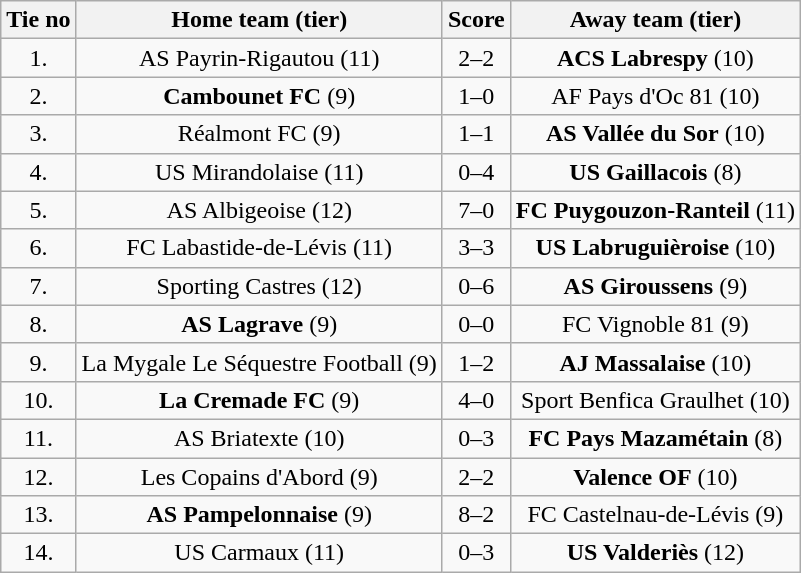<table class="wikitable" style="text-align: center">
<tr>
<th>Tie no</th>
<th>Home team (tier)</th>
<th>Score</th>
<th>Away team (tier)</th>
</tr>
<tr>
<td>1.</td>
<td>AS Payrin-Rigautou (11)</td>
<td>2–2 </td>
<td><strong>ACS Labrespy</strong> (10)</td>
</tr>
<tr>
<td>2.</td>
<td><strong>Cambounet FC</strong> (9)</td>
<td>1–0</td>
<td>AF Pays d'Oc 81 (10)</td>
</tr>
<tr>
<td>3.</td>
<td>Réalmont FC (9)</td>
<td>1–1 </td>
<td><strong>AS Vallée du Sor</strong> (10)</td>
</tr>
<tr>
<td>4.</td>
<td>US Mirandolaise (11)</td>
<td>0–4</td>
<td><strong>US Gaillacois</strong> (8)</td>
</tr>
<tr>
<td>5.</td>
<td>AS Albigeoise (12)</td>
<td>7–0</td>
<td><strong>FC Puygouzon-Ranteil</strong> (11)</td>
</tr>
<tr>
<td>6.</td>
<td>FC Labastide-de-Lévis (11)</td>
<td>3–3 </td>
<td><strong>US Labruguièroise</strong> (10)</td>
</tr>
<tr>
<td>7.</td>
<td>Sporting Castres (12)</td>
<td>0–6</td>
<td><strong>AS Giroussens</strong> (9)</td>
</tr>
<tr>
<td>8.</td>
<td><strong>AS Lagrave</strong> (9)</td>
<td>0–0 </td>
<td>FC Vignoble 81 (9)</td>
</tr>
<tr>
<td>9.</td>
<td>La Mygale Le Séquestre Football (9)</td>
<td>1–2</td>
<td><strong>AJ Massalaise</strong> (10)</td>
</tr>
<tr>
<td>10.</td>
<td><strong>La Cremade FC</strong> (9)</td>
<td>4–0</td>
<td>Sport Benfica Graulhet (10)</td>
</tr>
<tr>
<td>11.</td>
<td>AS Briatexte (10)</td>
<td>0–3</td>
<td><strong>FC Pays Mazamétain</strong> (8)</td>
</tr>
<tr>
<td>12.</td>
<td>Les Copains d'Abord (9)</td>
<td>2–2 </td>
<td><strong>Valence OF</strong> (10)</td>
</tr>
<tr>
<td>13.</td>
<td><strong>AS Pampelonnaise</strong> (9)</td>
<td>8–2</td>
<td>FC Castelnau-de-Lévis (9)</td>
</tr>
<tr>
<td>14.</td>
<td>US Carmaux (11)</td>
<td>0–3</td>
<td><strong>US Valderiès</strong> (12)</td>
</tr>
</table>
